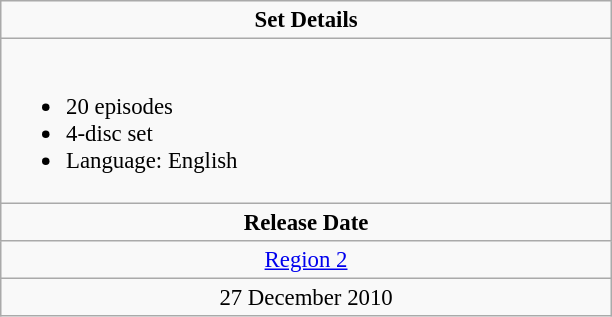<table class="wikitable" style="font-size: 95%;">
<tr valign="top">
<td align="center" width="400" colspan="3"><strong>Set Details</strong></td>
</tr>
<tr valign="top">
<td colspan="3" align="left" width="400"><br><ul><li>20 episodes</li><li>4-disc set</li><li>Language: English</li></ul></td>
</tr>
<tr>
<td colspan="3" align="center"><strong>Release Date</strong></td>
</tr>
<tr>
<td align="center"><a href='#'>Region 2</a></td>
</tr>
<tr>
<td align="center">27 December 2010</td>
</tr>
</table>
